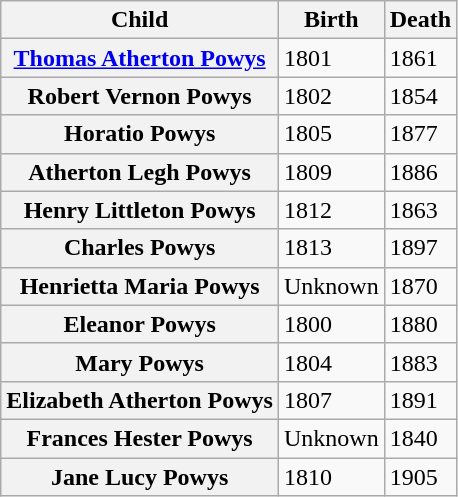<table class="wikitable">
<tr>
<th>Child</th>
<th>Birth</th>
<th>Death</th>
</tr>
<tr>
<th><a href='#'>Thomas Atherton Powys</a></th>
<td>1801</td>
<td>1861</td>
</tr>
<tr>
<th>Robert Vernon Powys</th>
<td>1802</td>
<td>1854</td>
</tr>
<tr>
<th>Horatio Powys</th>
<td>1805</td>
<td>1877</td>
</tr>
<tr>
<th>Atherton Legh Powys</th>
<td>1809</td>
<td>1886</td>
</tr>
<tr>
<th>Henry Littleton Powys</th>
<td>1812</td>
<td>1863</td>
</tr>
<tr>
<th>Charles Powys</th>
<td>1813</td>
<td>1897</td>
</tr>
<tr>
<th>Henrietta Maria Powys</th>
<td>Unknown</td>
<td>1870</td>
</tr>
<tr>
<th>Eleanor Powys</th>
<td>1800</td>
<td>1880</td>
</tr>
<tr>
<th>Mary Powys</th>
<td>1804</td>
<td>1883</td>
</tr>
<tr>
<th>Elizabeth Atherton Powys</th>
<td>1807</td>
<td>1891</td>
</tr>
<tr>
<th>Frances Hester Powys</th>
<td>Unknown</td>
<td>1840</td>
</tr>
<tr>
<th>Jane Lucy Powys</th>
<td>1810</td>
<td>1905</td>
</tr>
</table>
